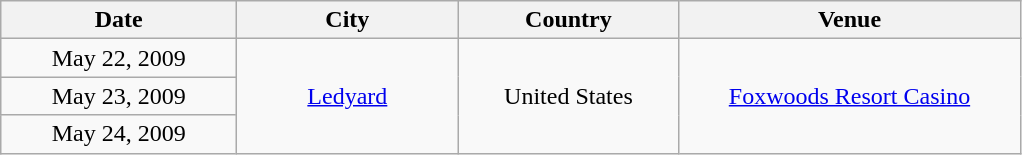<table class="wikitable" style="text-align:center;">
<tr>
<th width="150">Date</th>
<th width="140">City</th>
<th width="140">Country</th>
<th width="220">Venue</th>
</tr>
<tr>
<td>May 22, 2009</td>
<td rowspan="3"><a href='#'>Ledyard</a></td>
<td rowspan="3">United States</td>
<td rowspan="3"><a href='#'>Foxwoods Resort Casino</a></td>
</tr>
<tr>
<td>May 23, 2009</td>
</tr>
<tr>
<td>May 24, 2009</td>
</tr>
</table>
